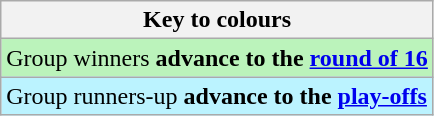<table class="wikitable">
<tr>
<th>Key to colours</th>
</tr>
<tr bgcolor=#BBF3BB>
<td>Group winners <strong>advance to the <a href='#'>round of 16</a></strong></td>
</tr>
<tr bgcolor=#BBF3FF>
<td>Group runners-up <strong>advance to the <a href='#'>play-offs</a></strong></td>
</tr>
</table>
